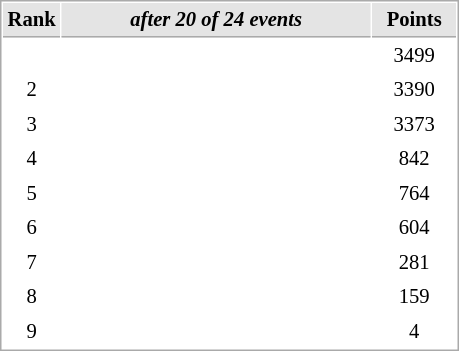<table cellspacing="1" cellpadding="3" style="border:1px solid #AAAAAA;font-size:86%">
<tr style="background-color: #E4E4E4;">
<th style="border-bottom:1px solid #AAAAAA; width: 10px;">Rank</th>
<th style="border-bottom:1px solid #AAAAAA; width: 200px;"><em>after 20 of 24 events</em></th>
<th style="border-bottom:1px solid #AAAAAA; width: 50px;">Points</th>
</tr>
<tr>
<td align=center></td>
<td></td>
<td align=center>3499</td>
</tr>
<tr>
<td align=center>2</td>
<td></td>
<td align=center>3390</td>
</tr>
<tr>
<td align=center>3</td>
<td></td>
<td align=center>3373</td>
</tr>
<tr>
<td align=center>4</td>
<td></td>
<td align=center>842</td>
</tr>
<tr>
<td align=center>5</td>
<td></td>
<td align=center>764</td>
</tr>
<tr>
<td align=center>6</td>
<td></td>
<td align=center>604</td>
</tr>
<tr>
<td align=center>7</td>
<td></td>
<td align=center>281</td>
</tr>
<tr>
<td align=center>8</td>
<td></td>
<td align=center>159</td>
</tr>
<tr>
<td align=center>9</td>
<td></td>
<td align=center>4</td>
</tr>
</table>
